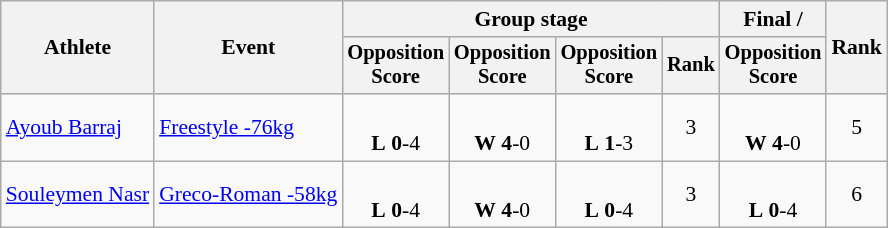<table class="wikitable" style="font-size:90%">
<tr>
<th rowspan=2>Athlete</th>
<th rowspan=2>Event</th>
<th colspan=4>Group stage</th>
<th>Final / </th>
<th rowspan=2>Rank</th>
</tr>
<tr style="font-size:95%">
<th>Opposition<br>Score</th>
<th>Opposition<br>Score</th>
<th>Opposition<br>Score</th>
<th>Rank</th>
<th>Opposition<br>Score</th>
</tr>
<tr align=center>
<td align=left><a href='#'>Ayoub Barraj</a></td>
<td align=left><a href='#'>Freestyle -76kg</a></td>
<td><br><strong>L</strong> <strong>0</strong>-4 <sup></sup></td>
<td><br><strong>W</strong> <strong>4</strong>-0 <sup></sup></td>
<td><br><strong>L</strong> <strong>1</strong>-3 <sup></sup></td>
<td>3 </td>
<td><br><strong>W</strong> <strong>4</strong>-0 <sup></sup></td>
<td>5</td>
</tr>
<tr align=center>
<td align=left><a href='#'>Souleymen Nasr</a></td>
<td align=left><a href='#'>Greco-Roman -58kg</a></td>
<td><br><strong>L</strong> <strong>0</strong>-4 <sup></sup></td>
<td><br><strong>W</strong> <strong>4</strong>-0 <sup></sup></td>
<td><br><strong>L</strong> <strong>0</strong>-4 <sup></sup></td>
<td>3 </td>
<td><br><strong>L</strong> <strong>0</strong>-4 <sup></sup></td>
<td>6</td>
</tr>
</table>
